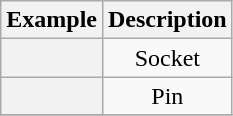<table class="wikitable sortable" style="text-align: center">
<tr>
<th>Example</th>
<th>Description</th>
</tr>
<tr>
<th></th>
<td>Socket</td>
</tr>
<tr>
<th></th>
<td>Pin</td>
</tr>
<tr>
</tr>
</table>
